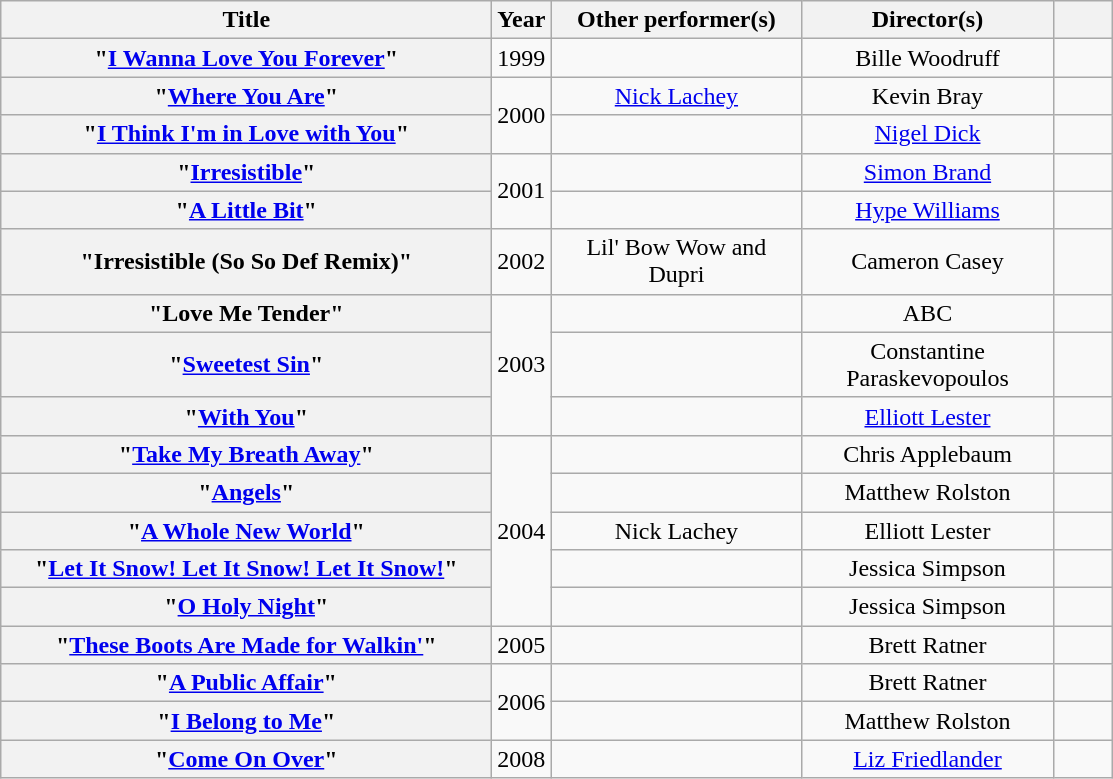<table class="wikitable sortable plainrowheaders" style="text-align: center;">
<tr>
<th scope="col" style="width:20em;">Title</th>
<th scope="col" style="width:2em;">Year</th>
<th scope="col" style="width:10em;">Other performer(s)</th>
<th scope="col" style="width:10em;">Director(s)</th>
<th scope="col" style="width:2em;" class="unsortable"></th>
</tr>
<tr>
<th scope="row">"<a href='#'>I Wanna Love You Forever</a>"</th>
<td>1999</td>
<td></td>
<td>Bille Woodruff</td>
<td></td>
</tr>
<tr>
<th scope="row">"<a href='#'>Where You Are</a>"</th>
<td rowspan="2">2000</td>
<td><a href='#'>Nick Lachey</a></td>
<td>Kevin Bray</td>
<td></td>
</tr>
<tr>
<th scope="row">"<a href='#'>I Think I'm in Love with You</a>"</th>
<td></td>
<td><a href='#'>Nigel Dick</a></td>
<td></td>
</tr>
<tr>
<th scope="row">"<a href='#'>Irresistible</a>"</th>
<td rowspan="2">2001</td>
<td></td>
<td><a href='#'>Simon Brand</a></td>
<td></td>
</tr>
<tr>
<th scope="row">"<a href='#'>A Little Bit</a>"</th>
<td></td>
<td><a href='#'>Hype Williams</a></td>
<td></td>
</tr>
<tr>
<th scope="row">"Irresistible (So So Def Remix)"</th>
<td>2002</td>
<td>Lil' Bow Wow and Dupri</td>
<td>Cameron Casey</td>
<td></td>
</tr>
<tr>
<th scope="row">"Love Me Tender"</th>
<td rowspan="3">2003</td>
<td></td>
<td>ABC</td>
<td></td>
</tr>
<tr>
<th scope="row">"<a href='#'>Sweetest Sin</a>"</th>
<td></td>
<td>Constantine Paraskevopoulos</td>
<td></td>
</tr>
<tr>
<th scope="row">"<a href='#'>With You</a>"</th>
<td></td>
<td><a href='#'>Elliott Lester</a></td>
<td></td>
</tr>
<tr>
<th scope="row">"<a href='#'>Take My Breath Away</a>"</th>
<td rowspan="5">2004</td>
<td></td>
<td>Chris Applebaum</td>
<td></td>
</tr>
<tr>
<th scope="row">"<a href='#'>Angels</a>"</th>
<td></td>
<td>Matthew Rolston</td>
<td></td>
</tr>
<tr>
<th scope="row">"<a href='#'>A Whole New World</a>"</th>
<td>Nick Lachey</td>
<td>Elliott Lester</td>
<td></td>
</tr>
<tr>
<th scope="row">"<a href='#'>Let It Snow! Let It Snow! Let It Snow!</a>"</th>
<td></td>
<td>Jessica Simpson</td>
<td></td>
</tr>
<tr>
<th scope="row">"<a href='#'>O Holy Night</a>"</th>
<td></td>
<td>Jessica Simpson</td>
<td></td>
</tr>
<tr>
<th scope="row">"<a href='#'>These Boots Are Made for Walkin'</a>"</th>
<td>2005</td>
<td></td>
<td>Brett Ratner</td>
<td></td>
</tr>
<tr>
<th scope="row">"<a href='#'>A Public Affair</a>"</th>
<td rowspan="2">2006</td>
<td></td>
<td>Brett Ratner</td>
<td></td>
</tr>
<tr>
<th scope="row">"<a href='#'>I Belong to Me</a>"</th>
<td></td>
<td>Matthew Rolston</td>
<td></td>
</tr>
<tr>
<th scope="row">"<a href='#'>Come On Over</a>"</th>
<td>2008</td>
<td></td>
<td><a href='#'>Liz Friedlander</a></td>
<td></td>
</tr>
</table>
